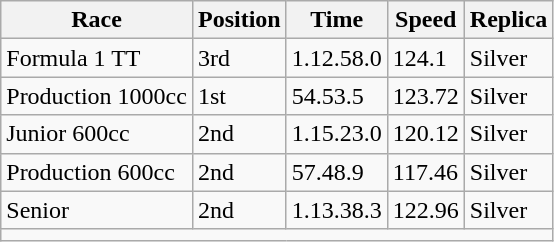<table class="wikitable">
<tr>
<th>Race</th>
<th>Position</th>
<th>Time</th>
<th>Speed</th>
<th>Replica</th>
</tr>
<tr>
<td>Formula 1 TT</td>
<td>3rd</td>
<td>1.12.58.0</td>
<td>124.1</td>
<td>Silver</td>
</tr>
<tr>
<td>Production 1000cc</td>
<td>1st</td>
<td>54.53.5</td>
<td>123.72</td>
<td>Silver</td>
</tr>
<tr>
<td>Junior 600cc</td>
<td>2nd</td>
<td>1.15.23.0</td>
<td>120.12</td>
<td>Silver</td>
</tr>
<tr>
<td>Production 600cc</td>
<td>2nd</td>
<td>57.48.9</td>
<td>117.46</td>
<td>Silver</td>
</tr>
<tr>
<td>Senior</td>
<td>2nd</td>
<td>1.13.38.3</td>
<td>122.96</td>
<td>Silver</td>
</tr>
<tr>
<td colspan=5></td>
</tr>
</table>
